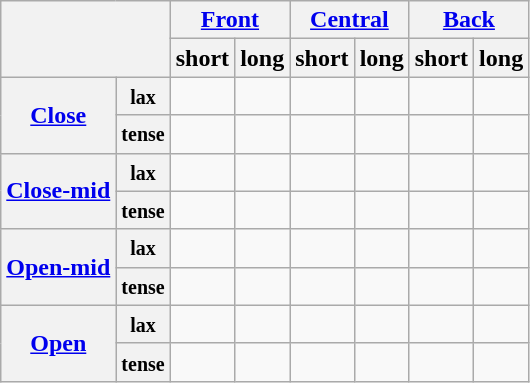<table class="wikitable" style="text-align: center">
<tr>
<th rowspan="2" colspan="2"></th>
<th colspan=2><a href='#'>Front</a></th>
<th colspan=2><a href='#'>Central</a></th>
<th colspan=2><a href='#'>Back</a></th>
</tr>
<tr class=small>
<th>short</th>
<th>long</th>
<th>short</th>
<th>long</th>
<th>short</th>
<th>long</th>
</tr>
<tr>
<th rowspan="2"><a href='#'>Close</a></th>
<th><small>lax</small></th>
<td></td>
<td></td>
<td></td>
<td></td>
<td></td>
<td></td>
</tr>
<tr>
<th><small>tense</small></th>
<td></td>
<td></td>
<td></td>
<td></td>
<td></td>
<td></td>
</tr>
<tr>
<th rowspan="2"><a href='#'>Close-mid</a></th>
<th><small>lax</small></th>
<td></td>
<td></td>
<td></td>
<td></td>
<td></td>
<td></td>
</tr>
<tr>
<th><small>tense</small></th>
<td></td>
<td></td>
<td></td>
<td></td>
<td></td>
<td></td>
</tr>
<tr>
<th rowspan="2"><a href='#'>Open-mid</a></th>
<th><small>lax</small></th>
<td></td>
<td></td>
<td></td>
<td></td>
<td></td>
<td></td>
</tr>
<tr>
<th><small>tense</small></th>
<td></td>
<td></td>
<td></td>
<td></td>
<td></td>
<td></td>
</tr>
<tr>
<th rowspan="2"><a href='#'>Open</a></th>
<th><small>lax</small></th>
<td></td>
<td></td>
<td></td>
<td></td>
<td></td>
<td></td>
</tr>
<tr>
<th><small>tense</small></th>
<td></td>
<td></td>
<td></td>
<td></td>
<td></td>
<td></td>
</tr>
</table>
